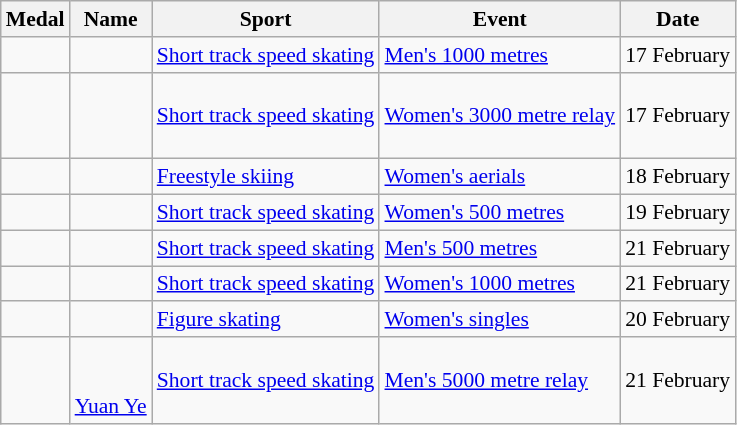<table class="wikitable sortable" style="font-size:90%">
<tr>
<th>Medal</th>
<th>Name</th>
<th>Sport</th>
<th>Event</th>
<th>Date</th>
</tr>
<tr>
<td></td>
<td></td>
<td><a href='#'>Short track speed skating</a></td>
<td><a href='#'>Men's 1000 metres</a></td>
<td>17 February</td>
</tr>
<tr>
<td></td>
<td> <br>  <br>  <br> </td>
<td><a href='#'>Short track speed skating</a></td>
<td><a href='#'>Women's 3000 metre relay</a></td>
<td>17 February</td>
</tr>
<tr>
<td></td>
<td></td>
<td><a href='#'>Freestyle skiing</a></td>
<td><a href='#'>Women's aerials</a></td>
<td>18 February</td>
</tr>
<tr>
<td></td>
<td></td>
<td><a href='#'>Short track speed skating</a></td>
<td><a href='#'>Women's 500 metres</a></td>
<td>19 February</td>
</tr>
<tr>
<td></td>
<td></td>
<td><a href='#'>Short track speed skating</a></td>
<td><a href='#'>Men's 500 metres</a></td>
<td>21 February</td>
</tr>
<tr>
<td></td>
<td></td>
<td><a href='#'>Short track speed skating</a></td>
<td><a href='#'>Women's 1000 metres</a></td>
<td>21 February</td>
</tr>
<tr>
<td></td>
<td></td>
<td><a href='#'>Figure skating</a></td>
<td><a href='#'>Women's singles</a></td>
<td>20 February</td>
</tr>
<tr>
<td></td>
<td> <br>  <br> <a href='#'>Yuan Ye</a> <br> </td>
<td><a href='#'>Short track speed skating</a></td>
<td><a href='#'>Men's 5000 metre relay</a></td>
<td>21 February</td>
</tr>
</table>
